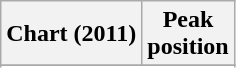<table class="wikitable sortable">
<tr>
<th>Chart (2011)</th>
<th>Peak<br>position</th>
</tr>
<tr>
</tr>
<tr>
</tr>
<tr>
</tr>
<tr>
</tr>
</table>
